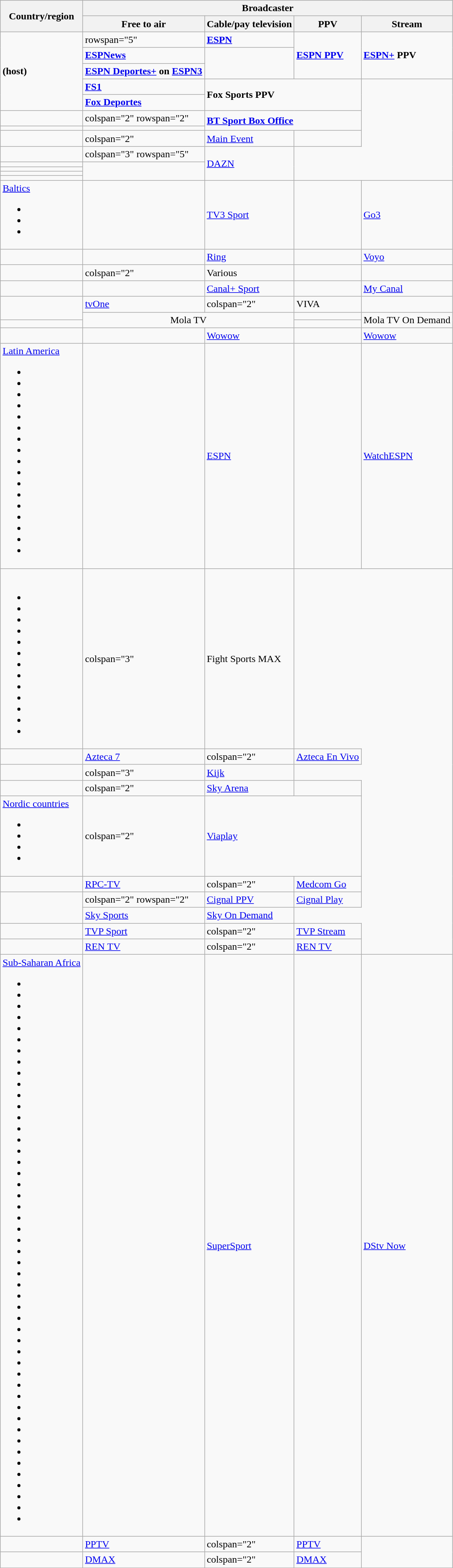<table class="wikitable mw-collapsible mw-collapsed">
<tr>
<th rowspan="2">Country/region</th>
<th colspan="4">Broadcaster</th>
</tr>
<tr>
<th>Free to air</th>
<th>Cable/pay television</th>
<th>PPV</th>
<th>Stream</th>
</tr>
<tr>
<td rowspan="5"><strong> (host)</strong></td>
<td>rowspan="5" </td>
<td><strong><a href='#'>ESPN</a></strong></td>
<td rowspan="3"><strong><a href='#'>ESPN PPV</a></strong></td>
<td rowspan="3"><strong><a href='#'>ESPN+</a> PPV</strong></td>
</tr>
<tr>
<td><strong><a href='#'>ESPNews</a></strong></td>
</tr>
<tr>
<td><strong><a href='#'>ESPN Deportes+</a> on <a href='#'>ESPN3</a></strong></td>
</tr>
<tr>
<td><a href='#'><strong>FS1</strong></a></td>
<td colspan="2" rowspan="2"><strong>Fox Sports PPV</strong></td>
</tr>
<tr>
<td><strong><a href='#'>Fox Deportes</a></strong></td>
</tr>
<tr>
<td><strong></strong></td>
<td>colspan="2" rowspan="2" </td>
<td colspan="2" rowspan="2"><strong><a href='#'>BT Sport Box Office</a></strong></td>
</tr>
<tr>
<td></td>
</tr>
<tr>
<td></td>
<td>colspan="2" </td>
<td><a href='#'>Main Event</a></td>
<td></td>
</tr>
<tr>
<td></td>
<td>colspan="3" rowspan="5" </td>
<td rowspan="5"><a href='#'>DAZN</a></td>
</tr>
<tr>
<td></td>
</tr>
<tr>
<td></td>
</tr>
<tr>
<td></td>
</tr>
<tr>
<td></td>
</tr>
<tr>
<td><a href='#'>Baltics</a><br><ul><li></li><li></li><li></li></ul></td>
<td></td>
<td><a href='#'>TV3 Sport</a></td>
<td></td>
<td><a href='#'>Go3</a></td>
</tr>
<tr>
<td></td>
<td></td>
<td><a href='#'>Ring</a></td>
<td></td>
<td><a href='#'>Voyo</a></td>
</tr>
<tr>
<td></td>
<td>colspan="2" </td>
<td>Various</td>
<td></td>
</tr>
<tr>
<td></td>
<td></td>
<td><a href='#'>Canal+ Sport</a></td>
<td></td>
<td><a href='#'>My Canal</a></td>
</tr>
<tr>
<td rowspan="2"></td>
<td><a href='#'>tvOne</a></td>
<td>colspan="2" </td>
<td>VIVA</td>
</tr>
<tr>
<td colspan="2" rowspan="2" align="center">Mola TV</td>
<td></td>
<td rowspan="2">Mola TV On Demand</td>
</tr>
<tr>
<td></td>
<td></td>
</tr>
<tr>
<td></td>
<td></td>
<td><a href='#'>Wowow</a></td>
<td></td>
<td><a href='#'>Wowow</a></td>
</tr>
<tr>
<td><a href='#'>Latin America</a><br><ul><li></li><li></li><li></li><li></li><li></li><li></li><li></li><li></li><li></li><li></li><li></li><li></li><li></li><li></li><li></li><li></li><li></li></ul></td>
<td></td>
<td><a href='#'>ESPN</a></td>
<td></td>
<td><a href='#'>WatchESPN</a></td>
</tr>
<tr>
<td><br><ul><li></li><li></li><li></li><li></li><li></li><li></li><li></li><li></li><li></li><li></li><li></li><li></li><li></li></ul></td>
<td>colspan="3" </td>
<td>Fight Sports MAX</td>
</tr>
<tr>
<td></td>
<td><a href='#'>Azteca 7</a></td>
<td>colspan="2" </td>
<td><a href='#'>Azteca En Vivo</a></td>
</tr>
<tr>
<td></td>
<td>colspan="3" </td>
<td><a href='#'>Kijk</a></td>
</tr>
<tr>
<td></td>
<td>colspan="2" </td>
<td><a href='#'>Sky Arena</a></td>
<td></td>
</tr>
<tr>
<td><a href='#'>Nordic countries</a><br><ul><li></li><li></li><li></li><li></li></ul></td>
<td>colspan="2" </td>
<td colspan="2"><a href='#'>Viaplay</a></td>
</tr>
<tr>
<td></td>
<td><a href='#'>RPC-TV</a></td>
<td>colspan="2" </td>
<td><a href='#'>Medcom Go</a></td>
</tr>
<tr>
<td rowspan="2"></td>
<td>colspan="2" rowspan="2" </td>
<td><a href='#'>Cignal PPV</a></td>
<td><a href='#'>Cignal Play</a></td>
</tr>
<tr>
<td><a href='#'>Sky Sports</a></td>
<td><a href='#'>Sky On Demand</a></td>
</tr>
<tr>
<td></td>
<td><a href='#'>TVP Sport</a></td>
<td>colspan="2" </td>
<td><a href='#'>TVP Stream</a></td>
</tr>
<tr>
<td></td>
<td><a href='#'>REN TV</a></td>
<td>colspan="2" </td>
<td><a href='#'>REN TV</a></td>
</tr>
<tr>
<td><a href='#'>Sub-Saharan Africa</a><br><ul><li></li><li></li><li></li><li></li><li></li><li></li><li></li><li></li><li></li><li></li><li></li><li></li><li></li><li></li><li></li><li></li><li></li><li></li><li></li><li></li><li></li><li></li><li></li><li></li><li></li><li></li><li></li><li></li><li></li><li></li><li></li><li></li><li></li><li></li><li></li><li></li><li></li><li></li><li></li><li></li><li></li><li></li><li></li><li></li><li></li><li></li><li></li><li></li><li></li></ul></td>
<td></td>
<td><a href='#'>SuperSport</a></td>
<td></td>
<td><a href='#'>DStv Now</a></td>
</tr>
<tr>
<td></td>
<td><a href='#'>PPTV</a></td>
<td>colspan="2" </td>
<td><a href='#'>PPTV</a></td>
</tr>
<tr>
<td></td>
<td><a href='#'>DMAX</a></td>
<td>colspan="2" </td>
<td><a href='#'>DMAX</a></td>
</tr>
</table>
